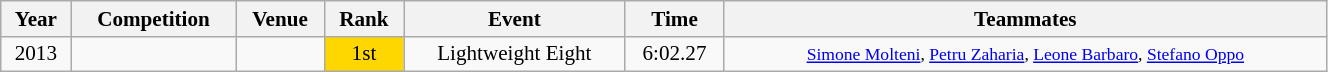<table class="wikitable" width=70% style="font-size:88%; text-align:center;">
<tr>
<th>Year</th>
<th>Competition</th>
<th>Venue</th>
<th>Rank</th>
<th>Event</th>
<th>Time</th>
<th>Teammates</th>
</tr>
<tr>
<td>2013</td>
<td align=left></td>
<td align=left></td>
<td bgcolor=gold>1st</td>
<td>Lightweight Eight</td>
<td>6:02.27</td>
<td><small><a href='#'>Simone Molteni</a>, <a href='#'>Petru Zaharia</a>, <a href='#'>Leone Barbaro</a>, <a href='#'>Stefano Oppo</a><br></small></td>
</tr>
</table>
